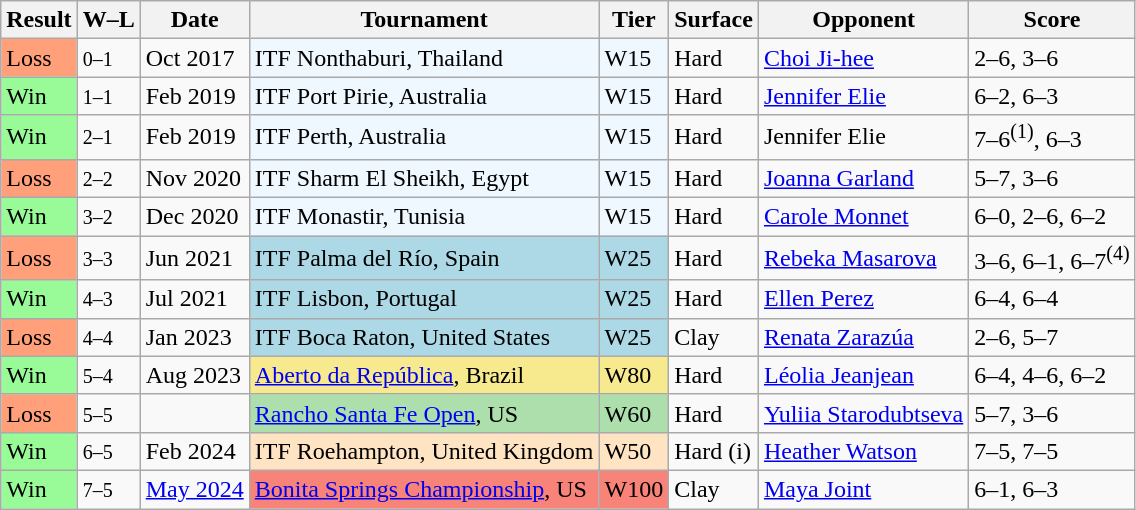<table class="wikitable sortable">
<tr>
<th>Result</th>
<th class="unsortable">W–L</th>
<th>Date</th>
<th>Tournament</th>
<th>Tier</th>
<th>Surface</th>
<th>Opponent</th>
<th class="unsortable">Score</th>
</tr>
<tr>
<td style="background:#ffa07a;">Loss</td>
<td><small>0–1</small></td>
<td>Oct 2017</td>
<td style="background:#f0f8ff;">ITF Nonthaburi, Thailand</td>
<td style="background:#f0f8ff;">W15</td>
<td>Hard</td>
<td> <a href='#'>Choi Ji-hee</a></td>
<td>2–6, 3–6</td>
</tr>
<tr>
<td style="background:#98fb98;">Win</td>
<td><small>1–1</small></td>
<td>Feb 2019</td>
<td style="background:#f0f8ff;">ITF Port Pirie, Australia</td>
<td style="background:#f0f8ff;">W15</td>
<td>Hard</td>
<td> <a href='#'>Jennifer Elie</a></td>
<td>6–2, 6–3</td>
</tr>
<tr>
<td style="background:#98fb98;">Win</td>
<td><small>2–1</small></td>
<td>Feb 2019</td>
<td style="background:#f0f8ff;">ITF Perth, Australia</td>
<td style="background:#f0f8ff;">W15</td>
<td>Hard</td>
<td> Jennifer Elie</td>
<td>7–6<sup>(1)</sup>, 6–3</td>
</tr>
<tr>
<td style="background:#ffa07a;">Loss</td>
<td><small>2–2</small></td>
<td>Nov 2020</td>
<td style="background:#f0f8ff;">ITF Sharm El Sheikh, Egypt</td>
<td style="background:#f0f8ff;">W15</td>
<td>Hard</td>
<td> <a href='#'>Joanna Garland</a></td>
<td>5–7, 3–6</td>
</tr>
<tr>
<td style="background:#98fb98;">Win</td>
<td><small>3–2</small></td>
<td>Dec 2020</td>
<td style="background:#f0f8ff;">ITF Monastir, Tunisia</td>
<td style="background:#f0f8ff;">W15</td>
<td>Hard</td>
<td> <a href='#'>Carole Monnet</a></td>
<td>6–0, 2–6, 6–2</td>
</tr>
<tr>
<td style="background:#ffa07a;">Loss</td>
<td><small>3–3</small></td>
<td>Jun 2021</td>
<td style="background:lightblue;">ITF Palma del Río, Spain</td>
<td style="background:lightblue;">W25</td>
<td>Hard</td>
<td> <a href='#'>Rebeka Masarova</a></td>
<td>3–6, 6–1, 6–7<sup>(4)</sup></td>
</tr>
<tr>
<td style="background:#98fb98;">Win</td>
<td><small>4–3</small></td>
<td>Jul 2021</td>
<td style="background:lightblue;">ITF Lisbon, Portugal</td>
<td style="background:lightblue;">W25</td>
<td>Hard</td>
<td> <a href='#'>Ellen Perez</a></td>
<td>6–4, 6–4</td>
</tr>
<tr>
<td style="background:#ffa07a;">Loss</td>
<td><small>4–4</small></td>
<td>Jan 2023</td>
<td style="background:lightblue;">ITF Boca Raton, United States</td>
<td style="background:lightblue;">W25</td>
<td>Clay</td>
<td> <a href='#'>Renata Zarazúa</a></td>
<td>2–6, 5–7</td>
</tr>
<tr>
<td style="background:#98fb98;">Win</td>
<td><small>5–4</small></td>
<td>Aug 2023</td>
<td style="background:#f7e98e;"><a href='#'>Aberto da República</a>, Brazil</td>
<td style="background:#f7e98e;">W80</td>
<td>Hard</td>
<td> <a href='#'>Léolia Jeanjean</a></td>
<td>6–4, 4–6, 6–2</td>
</tr>
<tr>
<td style="background:#ffa07a;">Loss</td>
<td><small>5–5</small></td>
<td><a href='#'></a></td>
<td style="background:#addfad;"><a href='#'>Rancho Santa Fe Open</a>, US</td>
<td style="background:#addfad;">W60</td>
<td>Hard</td>
<td> <a href='#'>Yuliia Starodubtseva</a></td>
<td>5–7, 3–6</td>
</tr>
<tr>
<td style="background:#98fb98;">Win</td>
<td><small>6–5</small></td>
<td>Feb 2024</td>
<td style="background:#ffe4c4;">ITF Roehampton, United Kingdom</td>
<td style="background:#ffe4c4;">W50</td>
<td>Hard (i)</td>
<td> <a href='#'>Heather Watson</a></td>
<td>7–5, 7–5</td>
</tr>
<tr>
<td style="background:#98fb98;">Win</td>
<td><small>7–5</small></td>
<td><a href='#'>May 2024</a></td>
<td style="background:#f88379;"><a href='#'>Bonita Springs Championship</a>, US</td>
<td style="background:#f88379;">W100</td>
<td>Clay</td>
<td> <a href='#'>Maya Joint</a></td>
<td>6–1, 6–3</td>
</tr>
</table>
